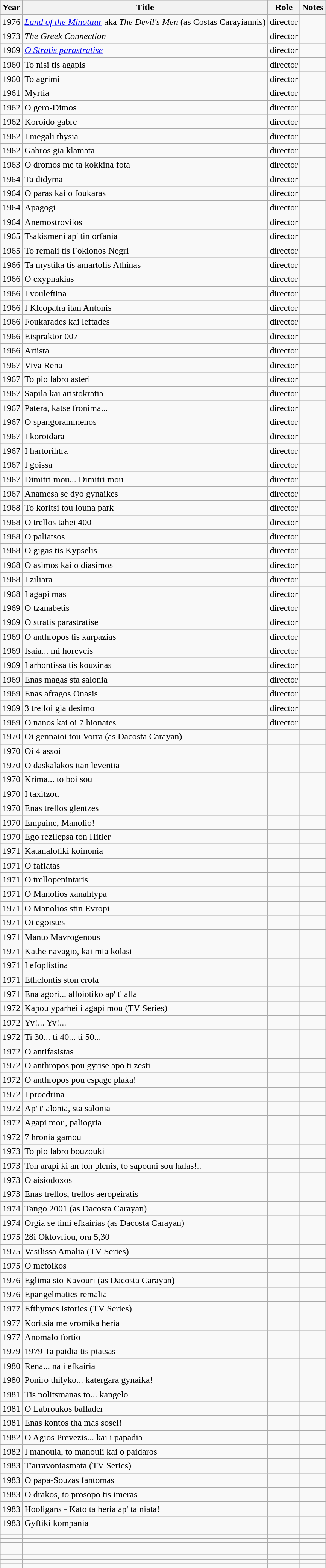<table class="wikitable sortable">
<tr>
<th>Year</th>
<th>Title</th>
<th>Role</th>
<th class="unsortable">Notes</th>
</tr>
<tr>
<td>1976</td>
<td><em><a href='#'>Land of the Minotaur</a></em> aka <em>The Devil's Men</em> (as Costas Carayiannis)</td>
<td>director</td>
<td></td>
</tr>
<tr>
<td>1973</td>
<td><em>The Greek Connection</em></td>
<td>director</td>
<td></td>
</tr>
<tr>
<td>1969</td>
<td><em><a href='#'>O Stratis parastratise</a></em></td>
<td>director</td>
<td></td>
</tr>
<tr>
<td>1960</td>
<td>To nisi tis agapis</td>
<td>director</td>
<td></td>
</tr>
<tr>
<td>1960</td>
<td>To agrimi</td>
<td>director</td>
<td></td>
</tr>
<tr>
<td>1961</td>
<td>Myrtia</td>
<td>director</td>
<td></td>
</tr>
<tr>
<td>1962</td>
<td>O gero-Dimos</td>
<td>director</td>
<td></td>
</tr>
<tr>
<td>1962</td>
<td>Koroido gabre</td>
<td>director</td>
<td></td>
</tr>
<tr>
<td>1962</td>
<td>I megali thysia</td>
<td>director</td>
<td></td>
</tr>
<tr>
<td>1962</td>
<td>Gabros gia klamata</td>
<td>director</td>
<td></td>
</tr>
<tr>
<td>1963</td>
<td>O dromos me ta kokkina fota</td>
<td>director</td>
<td></td>
</tr>
<tr>
<td>1964</td>
<td>Ta didyma</td>
<td>director</td>
<td></td>
</tr>
<tr>
<td>1964</td>
<td>O paras kai o foukaras</td>
<td>director</td>
<td></td>
</tr>
<tr>
<td>1964</td>
<td>Apagogi</td>
<td>director</td>
<td></td>
</tr>
<tr>
<td>1964</td>
<td>Anemostrovilos</td>
<td>director</td>
<td></td>
</tr>
<tr>
<td>1965</td>
<td>Tsakismeni ap' tin orfania</td>
<td>director</td>
<td></td>
</tr>
<tr>
<td>1965</td>
<td>To remali tis Fokionos Negri</td>
<td>director</td>
<td></td>
</tr>
<tr>
<td>1966</td>
<td>Ta mystika tis amartolis Athinas</td>
<td>director</td>
<td></td>
</tr>
<tr>
<td>1966</td>
<td>O exypnakias</td>
<td>director</td>
<td></td>
</tr>
<tr>
<td>1966</td>
<td>I vouleftina</td>
<td>director</td>
<td></td>
</tr>
<tr>
<td>1966</td>
<td>I Kleopatra itan Antonis</td>
<td>director</td>
<td></td>
</tr>
<tr>
<td>1966</td>
<td>Foukarades kai leftades</td>
<td>director</td>
<td></td>
</tr>
<tr>
<td>1966</td>
<td>Eispraktor 007</td>
<td>director</td>
<td></td>
</tr>
<tr>
<td>1966</td>
<td>Artista</td>
<td>director</td>
<td></td>
</tr>
<tr>
<td>1967</td>
<td>Viva Rena</td>
<td>director</td>
<td></td>
</tr>
<tr>
<td>1967</td>
<td>To pio labro asteri</td>
<td>director</td>
<td></td>
</tr>
<tr>
<td>1967</td>
<td>Sapila kai aristokratia</td>
<td>director</td>
<td></td>
</tr>
<tr>
<td>1967</td>
<td>Patera, katse fronima...</td>
<td>director</td>
<td></td>
</tr>
<tr>
<td>1967</td>
<td>O spangorammenos</td>
<td>director</td>
<td></td>
</tr>
<tr>
<td>1967</td>
<td>I koroidara</td>
<td>director</td>
<td></td>
</tr>
<tr>
<td>1967</td>
<td>I hartorihtra</td>
<td>director</td>
<td></td>
</tr>
<tr>
<td>1967</td>
<td>I goissa</td>
<td>director</td>
<td></td>
</tr>
<tr>
<td>1967</td>
<td>Dimitri mou... Dimitri mou</td>
<td>director</td>
<td></td>
</tr>
<tr>
<td>1967</td>
<td>Anamesa se dyo gynaikes</td>
<td>director</td>
<td></td>
</tr>
<tr>
<td>1968</td>
<td>To koritsi tou louna park</td>
<td>director</td>
<td></td>
</tr>
<tr>
<td>1968</td>
<td>O trellos tahei 400</td>
<td>director</td>
<td></td>
</tr>
<tr>
<td>1968</td>
<td>O paliatsos</td>
<td>director</td>
<td></td>
</tr>
<tr>
<td>1968</td>
<td>O gigas tis Kypselis</td>
<td>director</td>
<td></td>
</tr>
<tr>
<td>1968</td>
<td>O asimos kai o diasimos</td>
<td>director</td>
<td></td>
</tr>
<tr>
<td>1968</td>
<td>I ziliara</td>
<td>director</td>
<td></td>
</tr>
<tr>
<td>1968</td>
<td>I agapi mas</td>
<td>director</td>
<td></td>
</tr>
<tr>
<td>1969</td>
<td>O tzanabetis</td>
<td>director</td>
<td></td>
</tr>
<tr>
<td>1969</td>
<td>O stratis parastratise</td>
<td>director</td>
<td></td>
</tr>
<tr>
<td>1969</td>
<td>O anthropos tis karpazias</td>
<td>director</td>
<td></td>
</tr>
<tr>
<td>1969</td>
<td>Isaia... mi horeveis</td>
<td>director</td>
<td></td>
</tr>
<tr>
<td>1969</td>
<td>I arhontissa tis kouzinas</td>
<td>director</td>
<td></td>
</tr>
<tr>
<td>1969</td>
<td>Enas magas sta salonia</td>
<td>director</td>
<td></td>
</tr>
<tr>
<td>1969</td>
<td>Enas afragos Onasis</td>
<td>director</td>
<td></td>
</tr>
<tr>
<td>1969</td>
<td>3 trelloi gia desimo</td>
<td>director</td>
<td></td>
</tr>
<tr>
<td>1969</td>
<td>O nanos kai oi 7 hionates</td>
<td>director</td>
<td></td>
</tr>
<tr>
<td>1970</td>
<td>Oi gennaioi tou Vorra (as Dacosta Carayan)</td>
<td></td>
<td></td>
</tr>
<tr>
<td>1970</td>
<td>Oi 4 assoi</td>
<td></td>
<td></td>
</tr>
<tr>
<td>1970</td>
<td>O daskalakos itan leventia</td>
<td></td>
<td></td>
</tr>
<tr>
<td>1970</td>
<td>Krima... to boi sou</td>
<td></td>
<td></td>
</tr>
<tr>
<td>1970</td>
<td>I taxitzou</td>
<td></td>
<td></td>
</tr>
<tr>
<td>1970</td>
<td>Enas trellos glentzes</td>
<td></td>
<td></td>
</tr>
<tr>
<td>1970</td>
<td>Empaine, Manolio!</td>
<td></td>
<td></td>
</tr>
<tr>
<td>1970</td>
<td>Ego rezilepsa ton Hitler</td>
<td></td>
<td></td>
</tr>
<tr>
<td>1971</td>
<td>Katanalotiki koinonia</td>
<td></td>
<td></td>
</tr>
<tr>
<td>1971</td>
<td>O faflatas</td>
<td></td>
<td></td>
</tr>
<tr>
<td>1971</td>
<td>O trellopenintaris</td>
<td></td>
<td></td>
</tr>
<tr>
<td>1971</td>
<td>O Manolios xanahtypa</td>
<td></td>
<td></td>
</tr>
<tr>
<td>1971</td>
<td>O Manolios stin Evropi</td>
<td></td>
<td></td>
</tr>
<tr>
<td>1971</td>
<td>Oi egoistes</td>
<td></td>
<td></td>
</tr>
<tr>
<td>1971</td>
<td>Manto Mavrogenous</td>
<td></td>
<td></td>
</tr>
<tr>
<td>1971</td>
<td>Kathe navagio, kai mia kolasi</td>
<td></td>
<td></td>
</tr>
<tr>
<td>1971</td>
<td>I efoplistina</td>
<td></td>
<td></td>
</tr>
<tr>
<td>1971</td>
<td>Ethelontis ston erota</td>
<td></td>
<td></td>
</tr>
<tr>
<td>1971</td>
<td>Ena agori... alloiotiko ap' t' alla</td>
<td></td>
<td></td>
</tr>
<tr>
<td>1972</td>
<td>Kapou yparhei i agapi mou (TV Series)</td>
<td></td>
<td></td>
</tr>
<tr>
<td>1972</td>
<td>Yv!... Yv!...</td>
<td></td>
<td></td>
</tr>
<tr>
<td>1972</td>
<td>Ti 30... ti 40... ti 50...</td>
<td></td>
<td></td>
</tr>
<tr>
<td>1972</td>
<td>O antifasistas</td>
<td></td>
<td></td>
</tr>
<tr>
<td>1972</td>
<td>O anthropos pou gyrise apo ti zesti</td>
<td></td>
<td></td>
</tr>
<tr>
<td>1972</td>
<td>O anthropos pou espage plaka!</td>
<td></td>
<td></td>
</tr>
<tr>
<td>1972</td>
<td>I proedrina</td>
<td></td>
<td></td>
</tr>
<tr>
<td>1972</td>
<td>Ap' t' alonia, sta salonia</td>
<td></td>
<td></td>
</tr>
<tr>
<td>1972</td>
<td>Agapi mou, paliogria</td>
<td></td>
<td></td>
</tr>
<tr>
<td>1972</td>
<td>7 hronia gamou</td>
<td></td>
<td></td>
</tr>
<tr>
<td>1973</td>
<td>To pio labro bouzouki</td>
<td></td>
<td></td>
</tr>
<tr>
<td>1973</td>
<td>Ton arapi ki an ton plenis, to sapouni sou halas!..</td>
<td></td>
<td></td>
</tr>
<tr>
<td>1973</td>
<td>O aisiodoxos</td>
<td></td>
<td></td>
</tr>
<tr>
<td>1973</td>
<td>Enas trellos, trellos aeropeiratis</td>
<td></td>
<td></td>
</tr>
<tr>
<td>1974</td>
<td>Tango 2001 (as Dacosta Carayan)</td>
<td></td>
<td></td>
</tr>
<tr>
<td>1974</td>
<td>Orgia se timi efkairias (as Dacosta Carayan)</td>
<td></td>
<td></td>
</tr>
<tr>
<td>1975</td>
<td>28i Oktovriou, ora 5,30</td>
<td></td>
<td></td>
</tr>
<tr>
<td>1975</td>
<td>Vasilissa Amalia (TV Series)</td>
<td></td>
<td></td>
</tr>
<tr>
<td>1975</td>
<td>O metoikos</td>
<td></td>
<td></td>
</tr>
<tr>
<td>1976</td>
<td>Eglima sto Kavouri (as Dacosta Carayan)</td>
<td></td>
<td></td>
</tr>
<tr>
<td>1976</td>
<td>Epangelmaties remalia</td>
<td></td>
<td></td>
</tr>
<tr>
<td>1977</td>
<td>Efthymes istories (TV Series)</td>
<td></td>
<td></td>
</tr>
<tr>
<td>1977</td>
<td>Koritsia me vromika heria</td>
<td></td>
<td></td>
</tr>
<tr>
<td>1977</td>
<td>Anomalo fortio</td>
<td></td>
<td></td>
</tr>
<tr>
<td>1979</td>
<td>1979 Ta paidia tis piatsas</td>
<td></td>
<td></td>
</tr>
<tr>
<td>1980</td>
<td>Rena... na i efkairia</td>
<td></td>
<td></td>
</tr>
<tr>
<td>1980</td>
<td>Poniro thilyko... katergara gynaika!</td>
<td></td>
<td></td>
</tr>
<tr>
<td>1981</td>
<td>Tis politsmanas to... kangelo</td>
<td></td>
<td></td>
</tr>
<tr>
<td>1981</td>
<td>O Labroukos ballader</td>
<td></td>
<td></td>
</tr>
<tr>
<td>1981</td>
<td>Enas kontos tha mas sosei!</td>
<td></td>
<td></td>
</tr>
<tr>
<td>1982</td>
<td>O Agios Prevezis... kai i papadia</td>
<td></td>
<td></td>
</tr>
<tr>
<td>1982</td>
<td>I manoula, to manouli kai o paidaros</td>
<td></td>
<td></td>
</tr>
<tr>
<td>1983</td>
<td>T'arravoniasmata (TV Series)</td>
<td></td>
<td></td>
</tr>
<tr>
<td>1983</td>
<td>O papa-Souzas fantomas</td>
<td></td>
<td></td>
</tr>
<tr>
<td>1983</td>
<td>O drakos, to prosopo tis imeras</td>
<td></td>
<td></td>
</tr>
<tr>
<td>1983</td>
<td>Hooligans - Kato ta heria ap' ta niata!</td>
<td></td>
<td></td>
</tr>
<tr>
<td>1983</td>
<td>Gyftiki kompania</td>
<td></td>
<td></td>
</tr>
<tr>
<td></td>
<td></td>
<td></td>
<td></td>
</tr>
<tr>
<td></td>
<td></td>
<td></td>
<td></td>
</tr>
<tr>
<td></td>
<td></td>
<td></td>
<td></td>
</tr>
<tr>
<td></td>
<td></td>
<td></td>
<td></td>
</tr>
<tr>
<td></td>
<td></td>
<td></td>
<td></td>
</tr>
<tr>
<td></td>
<td></td>
<td></td>
<td></td>
</tr>
<tr>
<td></td>
<td></td>
<td></td>
<td></td>
</tr>
<tr>
<td></td>
<td></td>
<td></td>
<td></td>
</tr>
<tr>
<td></td>
<td></td>
<td></td>
<td></td>
</tr>
</table>
